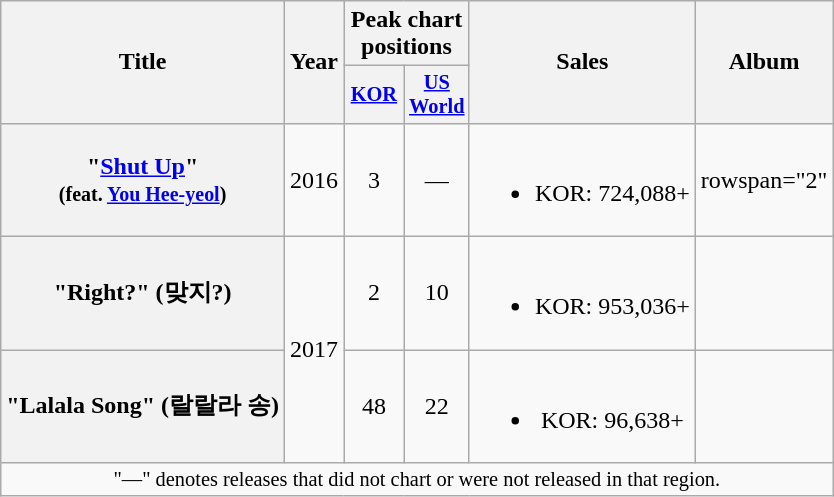<table class="wikitable plainrowheaders" style="text-align:center">
<tr>
<th scope="col" rowspan="2">Title</th>
<th scope="col" rowspan="2">Year</th>
<th scope="col" colspan="2">Peak chart positions</th>
<th scope="col" rowspan="2">Sales</th>
<th scope="col" rowspan="2">Album</th>
</tr>
<tr>
<th style="width:2.5em;font-size:85%"><a href='#'>KOR</a><br></th>
<th style="width:2.5em;font-size:85%"><a href='#'>US World</a><br></th>
</tr>
<tr>
<th scope="row">"<a href='#'>Shut Up</a>"<br><small>(feat. <a href='#'>You Hee-yeol</a>)</small></th>
<td>2016</td>
<td>3</td>
<td>—</td>
<td><br><ul><li>KOR: 724,088+</li></ul></td>
<td>rowspan="2" </td>
</tr>
<tr>
<th scope="row">"Right?" (맞지?)</th>
<td rowspan="2">2017</td>
<td>2</td>
<td>10</td>
<td><br><ul><li>KOR: 953,036+</li></ul></td>
</tr>
<tr>
<th scope="row">"Lalala Song" (랄랄라 송)</th>
<td>48</td>
<td>22</td>
<td><br><ul><li>KOR: 96,638+</li></ul></td>
<td></td>
</tr>
<tr>
<td colspan="6" style="font-size:85%">"—" denotes releases that did not chart or were not released in that region.</td>
</tr>
</table>
